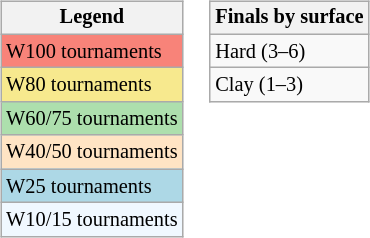<table>
<tr valign=top>
<td><br><table class="wikitable" style="font-size:85%">
<tr>
<th>Legend</th>
</tr>
<tr style="background:#f88379;">
<td>W100 tournaments</td>
</tr>
<tr style="background:#f7e98e;">
<td>W80 tournaments</td>
</tr>
<tr style="background:#addfad;">
<td>W60/75 tournaments</td>
</tr>
<tr style="background:#ffe4c4;">
<td>W40/50 tournaments</td>
</tr>
<tr style="background:lightblue;">
<td>W25 tournaments</td>
</tr>
<tr style="background:#f0f8ff;">
<td>W10/15 tournaments</td>
</tr>
</table>
</td>
<td><br><table class="wikitable" style="font-size:85%">
<tr>
<th>Finals by surface</th>
</tr>
<tr>
<td>Hard (3–6)</td>
</tr>
<tr>
<td>Clay (1–3)</td>
</tr>
</table>
</td>
</tr>
</table>
